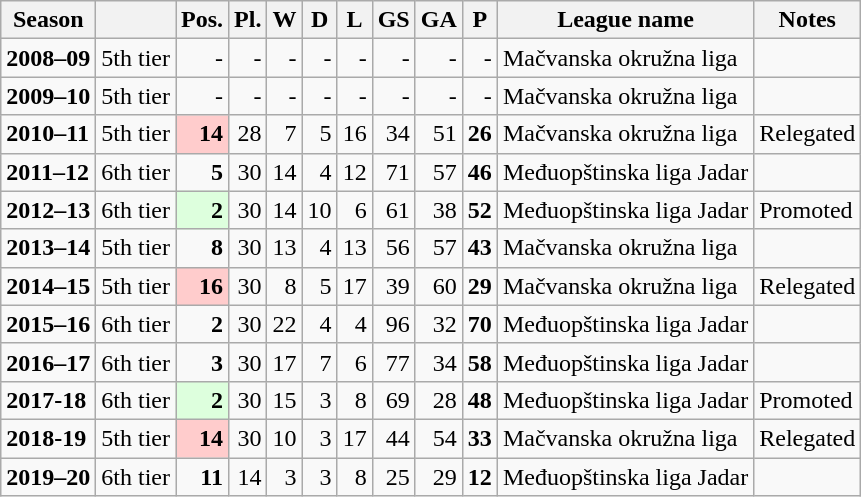<table class="wikitable">
<tr>
<th>Season</th>
<th></th>
<th>Pos.</th>
<th>Pl.</th>
<th>W</th>
<th>D</th>
<th>L</th>
<th>GS</th>
<th>GA</th>
<th>P</th>
<th>League name</th>
<th>Notes</th>
</tr>
<tr>
<td><strong>2008–09</strong></td>
<td>5th tier</td>
<td align=right>-</td>
<td align=right>-</td>
<td align=right>-</td>
<td align=right>-</td>
<td align=right>-</td>
<td align=right>-</td>
<td align=right>-</td>
<td align=right>-</td>
<td>Mačvanska okružna liga</td>
<td></td>
</tr>
<tr>
<td><strong>2009–10</strong></td>
<td>5th tier</td>
<td align=right>-</td>
<td align=right>-</td>
<td align=right>-</td>
<td align=right>-</td>
<td align=right>-</td>
<td align=right>-</td>
<td align=right>-</td>
<td align=right>-</td>
<td>Mačvanska okružna liga</td>
<td></td>
</tr>
<tr>
<td><strong>2010–11</strong></td>
<td>5th tier</td>
<td align=right bgcolor="#FFCCCC"><strong>14</strong></td>
<td align=right>28</td>
<td align=right>7</td>
<td align=right>5</td>
<td align=right>16</td>
<td align=right>34</td>
<td align=right>51</td>
<td align=right><strong>26</strong></td>
<td>Mačvanska okružna liga</td>
<td>Relegated</td>
</tr>
<tr>
<td><strong>2011–12</strong></td>
<td>6th tier</td>
<td align=right><strong>5</strong></td>
<td align=right>30</td>
<td align=right>14</td>
<td align=right>4</td>
<td align=right>12</td>
<td align=right>71</td>
<td align=right>57</td>
<td align=right><strong>46</strong></td>
<td>Međuopštinska liga Jadar</td>
<td></td>
</tr>
<tr>
<td><strong>2012–13</strong></td>
<td>6th tier</td>
<td align=right bgcolor=#DDFFDD> <strong>2</strong></td>
<td align=right>30</td>
<td align=right>14</td>
<td align=right>10</td>
<td align=right>6</td>
<td align=right>61</td>
<td align=right>38</td>
<td align=right><strong>52</strong></td>
<td>Međuopštinska liga Jadar</td>
<td>Promoted</td>
</tr>
<tr>
<td><strong>2013–14</strong></td>
<td>5th tier</td>
<td align=right><strong>8</strong></td>
<td align=right>30</td>
<td align=right>13</td>
<td align=right>4</td>
<td align=right>13</td>
<td align=right>56</td>
<td align=right>57</td>
<td align=right><strong>43</strong></td>
<td>Mačvanska okružna liga</td>
<td></td>
</tr>
<tr>
<td><strong>2014–15</strong></td>
<td>5th tier</td>
<td align=right bgcolor="#FFCCCC"> <strong>16</strong></td>
<td align=right>30</td>
<td align=right>8</td>
<td align=right>5</td>
<td align=right>17</td>
<td align=right>39</td>
<td align=right>60</td>
<td align=right><strong>29</strong></td>
<td>Mačvanska okružna liga</td>
<td>Relegated</td>
</tr>
<tr>
<td><strong>2015–16</strong></td>
<td>6th tier</td>
<td align=right><strong>2</strong></td>
<td align=right>30</td>
<td align=right>22</td>
<td align=right>4</td>
<td align=right>4</td>
<td align=right>96</td>
<td align=right>32</td>
<td align=right><strong>70</strong></td>
<td>Međuopštinska liga Jadar</td>
<td></td>
</tr>
<tr>
<td><strong>2016–17</strong></td>
<td>6th tier</td>
<td align=right><strong>3</strong></td>
<td align=right>30</td>
<td align=right>17</td>
<td align=right>7</td>
<td align=right>6</td>
<td align=right>77</td>
<td align=right>34</td>
<td align=right><strong>58</strong></td>
<td>Međuopštinska liga Jadar</td>
<td></td>
</tr>
<tr>
<td><strong>2017-18</strong></td>
<td>6th tier</td>
<td align=right bgcolor=#DDFFDD> <strong>2</strong></td>
<td align=right>30</td>
<td align=right>15</td>
<td align=right>3</td>
<td align=right>8</td>
<td align=right>69</td>
<td align=right>28</td>
<td align=right><strong>48</strong></td>
<td>Međuopštinska liga Jadar</td>
<td>Promoted</td>
</tr>
<tr>
<td><strong>2018-19</strong></td>
<td>5th tier</td>
<td align=right bgcolor="#FFCCCC"> <strong>14</strong></td>
<td align=right>30</td>
<td align=right>10</td>
<td align=right>3</td>
<td align=right>17</td>
<td align=right>44</td>
<td align=right>54</td>
<td align=right><strong>33</strong></td>
<td>Mačvanska okružna liga</td>
<td>Relegated</td>
</tr>
<tr>
<td><strong>2019–20</strong></td>
<td>6th tier</td>
<td align=right><strong>11</strong></td>
<td align=right>14</td>
<td align=right>3</td>
<td align=right>3</td>
<td align=right>8</td>
<td align=right>25</td>
<td align=right>29</td>
<td align=right><strong>12</strong></td>
<td>Međuopštinska liga Jadar</td>
<td></td>
</tr>
</table>
